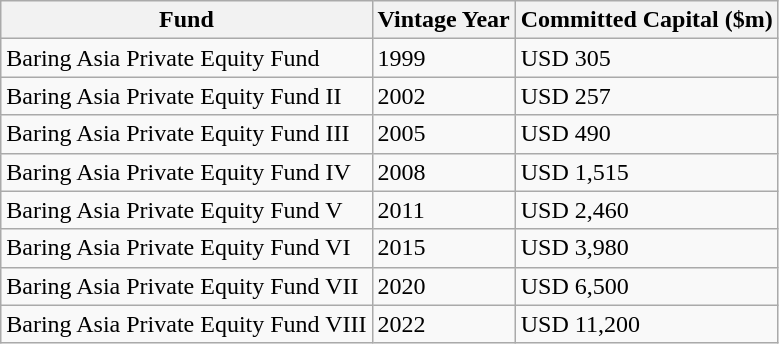<table class="wikitable">
<tr>
<th>Fund</th>
<th>Vintage Year</th>
<th>Committed Capital ($m)</th>
</tr>
<tr>
<td>Baring Asia Private  Equity Fund</td>
<td>1999</td>
<td>USD 305</td>
</tr>
<tr>
<td>Baring Asia Private Equity Fund II</td>
<td>2002</td>
<td>USD 257</td>
</tr>
<tr>
<td>Baring Asia Private Equity Fund III</td>
<td>2005</td>
<td>USD 490</td>
</tr>
<tr>
<td>Baring Asia Private Equity Fund IV</td>
<td>2008</td>
<td>USD 1,515</td>
</tr>
<tr>
<td>Baring Asia Private Equity Fund V</td>
<td>2011</td>
<td>USD 2,460</td>
</tr>
<tr>
<td>Baring Asia Private Equity Fund VI</td>
<td>2015</td>
<td>USD 3,980</td>
</tr>
<tr>
<td>Baring Asia Private Equity Fund VII</td>
<td>2020</td>
<td>USD 6,500</td>
</tr>
<tr>
<td>Baring Asia Private Equity Fund VIII</td>
<td>2022</td>
<td>USD 11,200</td>
</tr>
</table>
